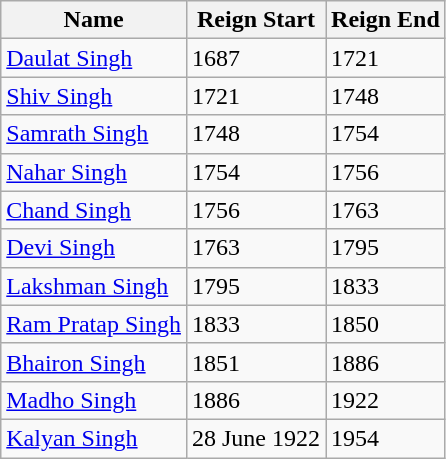<table class="wikitable">
<tr>
<th>Name</th>
<th>Reign Start</th>
<th>Reign End</th>
</tr>
<tr>
<td><a href='#'>Daulat Singh</a></td>
<td>1687</td>
<td>1721</td>
</tr>
<tr>
<td><a href='#'>Shiv Singh</a></td>
<td>1721</td>
<td>1748</td>
</tr>
<tr>
<td><a href='#'>Samrath Singh</a></td>
<td>1748</td>
<td>1754</td>
</tr>
<tr>
<td><a href='#'>Nahar Singh</a></td>
<td>1754</td>
<td>1756</td>
</tr>
<tr>
<td><a href='#'>Chand Singh</a></td>
<td>1756</td>
<td>1763</td>
</tr>
<tr>
<td><a href='#'>Devi Singh</a></td>
<td>1763</td>
<td>1795</td>
</tr>
<tr>
<td><a href='#'>Lakshman Singh</a></td>
<td>1795</td>
<td>1833</td>
</tr>
<tr>
<td><a href='#'>Ram Pratap Singh</a></td>
<td>1833</td>
<td>1850</td>
</tr>
<tr>
<td><a href='#'>Bhairon Singh</a></td>
<td>1851</td>
<td>1886</td>
</tr>
<tr>
<td><a href='#'>Madho Singh</a></td>
<td>1886</td>
<td>1922</td>
</tr>
<tr>
<td><a href='#'>Kalyan Singh</a></td>
<td>28 June 1922</td>
<td>1954</td>
</tr>
</table>
